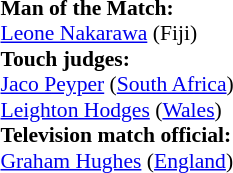<table width=100% style="font-size: 90%">
<tr>
<td><br><strong>Man of the Match:</strong>
<br><a href='#'>Leone Nakarawa</a> (Fiji)<br><strong>Touch judges:</strong>
<br><a href='#'>Jaco Peyper</a> (<a href='#'>South Africa</a>)
<br><a href='#'>Leighton Hodges</a> (<a href='#'>Wales</a>)
<br><strong>Television match official:</strong>
<br><a href='#'>Graham Hughes</a> (<a href='#'>England</a>)</td>
</tr>
</table>
